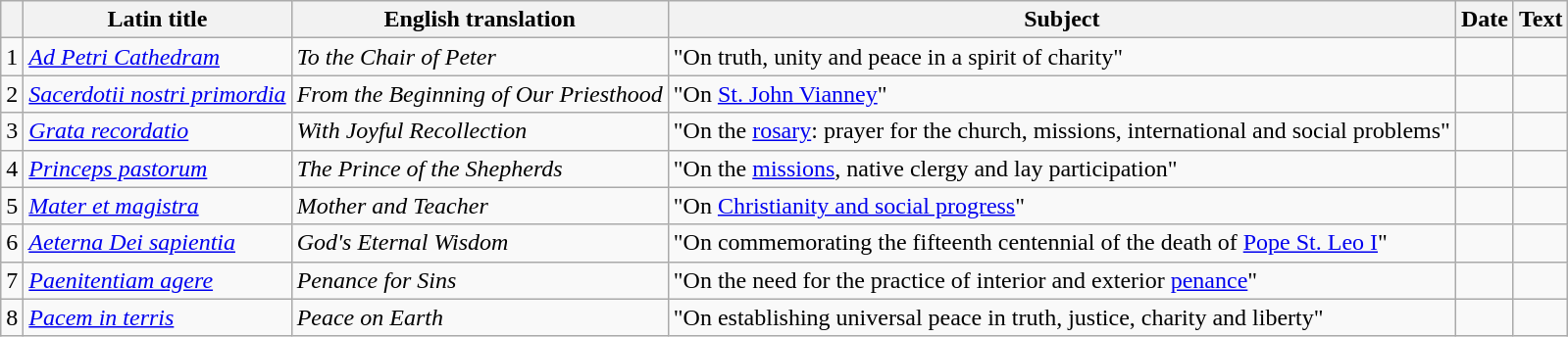<table class="wikitable sortable">
<tr>
<th scope="column"></th>
<th scope="column">Latin title</th>
<th scope="column" class="unsortable">English translation</th>
<th scope="column" class="unsortable">Subject</th>
<th scope="column">Date</th>
<th scope="column" class="unsortable">Text</th>
</tr>
<tr>
<td scope="row" style="text-align:center">1</td>
<td><em><a href='#'>Ad Petri Cathedram</a></em></td>
<td><em>To the Chair of Peter</em></td>
<td>"On truth, unity and peace in a spirit of charity"</td>
<td></td>
<td><br></td>
</tr>
<tr>
<td scope="row" style="text-align:center">2</td>
<td><em><a href='#'>Sacerdotii nostri primordia</a></em></td>
<td><em>From the Beginning of Our Priesthood</em></td>
<td>"On <a href='#'>St. John Vianney</a>"</td>
<td></td>
<td><br></td>
</tr>
<tr>
<td scope="row" style="text-align:center">3</td>
<td><em><a href='#'>Grata recordatio</a></em></td>
<td><em>With Joyful Recollection</em></td>
<td>"On the <a href='#'>rosary</a>: prayer for the church, missions, international and social problems"</td>
<td></td>
<td><br></td>
</tr>
<tr>
<td scope="row" style="text-align:center">4</td>
<td><em><a href='#'>Princeps pastorum</a></em></td>
<td><em>The Prince of the Shepherds</em></td>
<td>"On the <a href='#'>missions</a>, native clergy and lay participation"</td>
<td></td>
<td><br></td>
</tr>
<tr>
<td scope="row" style="text-align:center">5</td>
<td><em><a href='#'>Mater et magistra</a></em></td>
<td><em>Mother and Teacher</em></td>
<td>"On <a href='#'>Christianity and social progress</a>"</td>
<td></td>
<td><br></td>
</tr>
<tr>
<td scope="row" style="text-align:center">6</td>
<td><em><a href='#'>Aeterna Dei sapientia</a></em></td>
<td><em>God's Eternal Wisdom</em></td>
<td>"On commemorating the fifteenth centennial of the death of <a href='#'>Pope St. Leo&nbsp;I</a>"</td>
<td></td>
<td><br></td>
</tr>
<tr>
<td scope="row" style="text-align:center">7</td>
<td><em><a href='#'>Paenitentiam agere</a></em></td>
<td><em>Penance for Sins</em></td>
<td>"On the need for the practice of interior and exterior <a href='#'>penance</a>"</td>
<td></td>
<td><br></td>
</tr>
<tr>
<td scope="row" style="text-align:center">8</td>
<td><em><a href='#'>Pacem in terris</a></em></td>
<td><em>Peace on Earth</em></td>
<td>"On establishing universal peace in truth, justice, charity and liberty"</td>
<td></td>
<td><br></td>
</tr>
</table>
